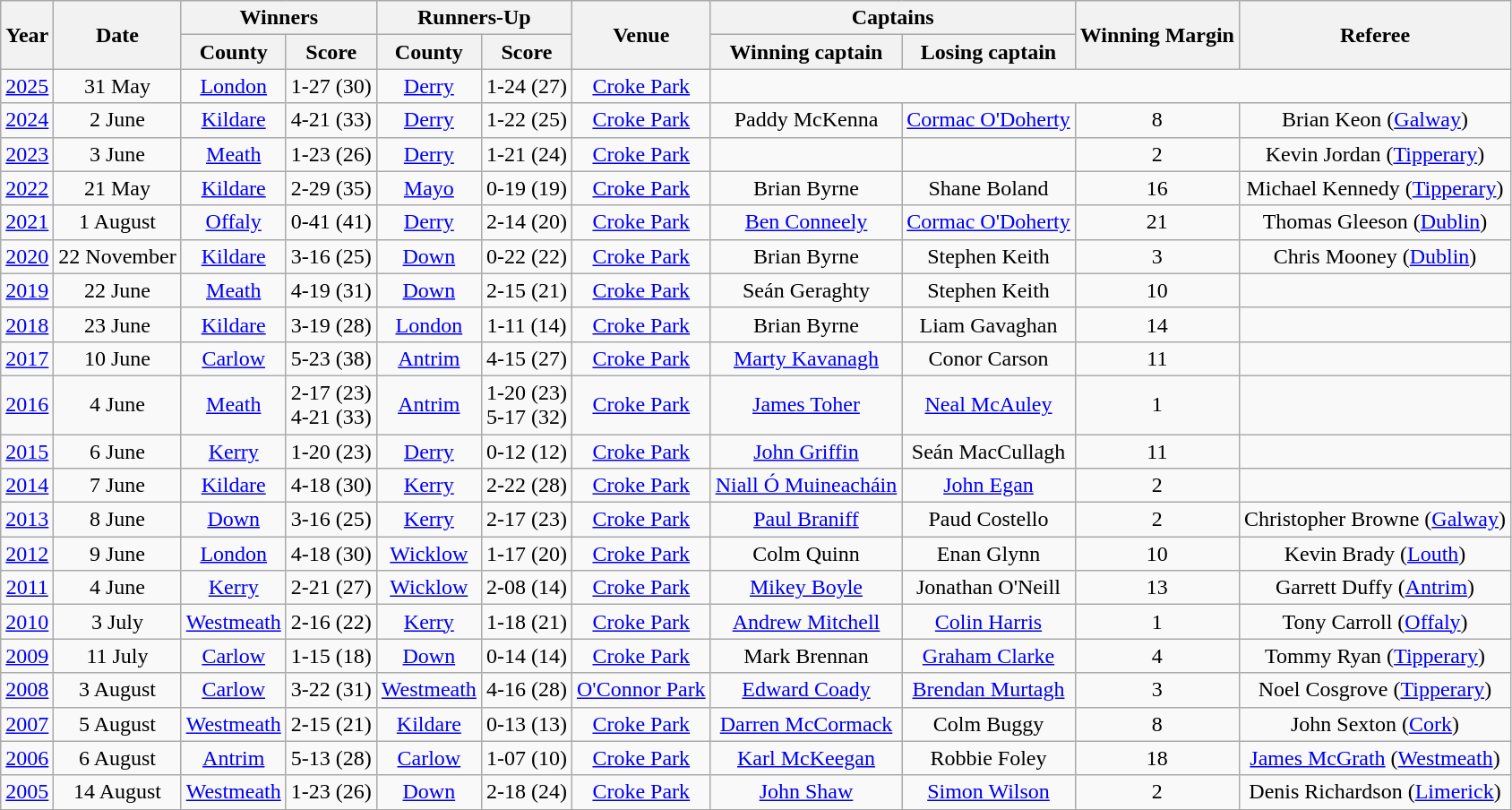<table class="wikitable sortable " style="text-align:center;">
<tr>
<th rowspan="2">Year</th>
<th rowspan="2">Date</th>
<th colspan="2">Winners</th>
<th colspan="2">Runners-Up</th>
<th rowspan="2">Venue</th>
<th colspan="2">Captains</th>
<th rowspan="2">Winning Margin</th>
<th rowspan="2">Referee</th>
</tr>
<tr>
<th>County</th>
<th>Score</th>
<th>County</th>
<th>Score</th>
<th>Winning captain</th>
<th>Losing captain</th>
</tr>
<tr>
<td><a href='#'>2025</a></td>
<td>31 May</td>
<td><a href='#'>London</a></td>
<td>1-27 (30)</td>
<td><a href='#'>Derry</a></td>
<td>1-24 (27)</td>
<td><a href='#'>Croke Park</a></td>
</tr>
<tr>
<td><a href='#'>2024</a></td>
<td>2 June</td>
<td><a href='#'>Kildare</a></td>
<td>4-21 (33)</td>
<td><a href='#'>Derry</a></td>
<td>1-22 (25)</td>
<td><a href='#'>Croke Park</a></td>
<td>Paddy McKenna</td>
<td><a href='#'>Cormac O'Doherty</a></td>
<td>8</td>
<td>Brian Keon (<a href='#'>Galway</a>)</td>
</tr>
<tr>
<td><a href='#'>2023</a></td>
<td>3 June</td>
<td><a href='#'>Meath</a></td>
<td>1-23 (26)</td>
<td><a href='#'>Derry</a></td>
<td>1-21 (24)</td>
<td><a href='#'>Croke Park</a></td>
<td></td>
<td></td>
<td>2</td>
<td>Kevin Jordan (<a href='#'>Tipperary</a>)</td>
</tr>
<tr>
<td><a href='#'>2022</a></td>
<td>21 May</td>
<td><a href='#'>Kildare</a></td>
<td>2-29 (35)</td>
<td><a href='#'>Mayo</a></td>
<td>0-19 (19)</td>
<td><a href='#'>Croke Park</a></td>
<td>Brian Byrne</td>
<td>Shane Boland</td>
<td>16</td>
<td>Michael Kennedy (<a href='#'>Tipperary</a>)</td>
</tr>
<tr>
<td><a href='#'>2021</a></td>
<td>1 August</td>
<td><a href='#'>Offaly</a></td>
<td>0-41 (41)</td>
<td><a href='#'>Derry</a></td>
<td>2-14 (20)</td>
<td><a href='#'>Croke Park</a></td>
<td><a href='#'>Ben Conneely</a></td>
<td><a href='#'>Cormac O'Doherty</a></td>
<td>21</td>
<td>Thomas Gleeson (<a href='#'>Dublin</a>)</td>
</tr>
<tr>
<td><a href='#'>2020</a></td>
<td>22 November</td>
<td><a href='#'>Kildare</a></td>
<td>3-16 (25)</td>
<td><a href='#'>Down</a></td>
<td>0-22 (22)</td>
<td><a href='#'>Croke Park</a></td>
<td>Brian Byrne</td>
<td>Stephen Keith</td>
<td>3</td>
<td>Chris Mooney (<a href='#'>Dublin</a>)</td>
</tr>
<tr>
<td><a href='#'>2019</a></td>
<td>22 June</td>
<td><a href='#'>Meath</a></td>
<td>4-19 (31)</td>
<td><a href='#'>Down</a></td>
<td>2-15 (21)</td>
<td><a href='#'>Croke Park</a></td>
<td>Seán Geraghty</td>
<td>Stephen Keith</td>
<td>10</td>
<td></td>
</tr>
<tr>
<td><a href='#'>2018</a></td>
<td>23 June</td>
<td><a href='#'>Kildare</a></td>
<td>3-19 (28)</td>
<td><a href='#'>London</a></td>
<td>1-11 (14)</td>
<td><a href='#'>Croke Park</a></td>
<td>Brian Byrne</td>
<td>Liam Gavaghan</td>
<td>14</td>
<td></td>
</tr>
<tr>
<td><a href='#'>2017</a></td>
<td>10 June</td>
<td><a href='#'>Carlow</a></td>
<td>5-23 (38)</td>
<td><a href='#'>Antrim</a></td>
<td>4-15 (27)</td>
<td><a href='#'>Croke Park</a></td>
<td><a href='#'>Marty Kavanagh</a></td>
<td>Conor Carson</td>
<td>11</td>
<td></td>
</tr>
<tr>
<td><a href='#'>2016</a></td>
<td>4 June</td>
<td><a href='#'>Meath</a></td>
<td>2-17 (23)<br>4-21 (33)</td>
<td><a href='#'>Antrim</a></td>
<td>1-20 (23)<br>5-17 (32)</td>
<td><a href='#'>Croke Park</a></td>
<td><a href='#'>James Toher</a></td>
<td><a href='#'>Neal McAuley</a></td>
<td>1</td>
<td></td>
</tr>
<tr>
<td><a href='#'>2015</a></td>
<td>6 June</td>
<td><a href='#'>Kerry</a></td>
<td>1-20 (23)</td>
<td><a href='#'>Derry</a></td>
<td>0-12 (12)</td>
<td><a href='#'>Croke Park</a></td>
<td><a href='#'>John Griffin</a></td>
<td>Seán MacCullagh</td>
<td>11</td>
<td></td>
</tr>
<tr>
<td><a href='#'>2014</a></td>
<td>7 June</td>
<td><a href='#'>Kildare</a></td>
<td>4-18 (30)</td>
<td><a href='#'>Kerry</a></td>
<td>2-22 (28)</td>
<td><a href='#'>Croke Park</a></td>
<td><a href='#'>Niall Ó Muineacháin</a></td>
<td><a href='#'>John Egan</a></td>
<td>2</td>
<td></td>
</tr>
<tr>
<td><a href='#'>2013</a></td>
<td>8 June</td>
<td><a href='#'>Down</a></td>
<td>3-16 (25)</td>
<td><a href='#'>Kerry</a></td>
<td>2-17 (23)</td>
<td><a href='#'>Croke Park</a></td>
<td><a href='#'>Paul Braniff</a></td>
<td>Paud Costello</td>
<td>2</td>
<td>Christopher Browne (<a href='#'>Galway</a>)</td>
</tr>
<tr>
<td><a href='#'>2012</a></td>
<td>9 June</td>
<td><a href='#'>London</a></td>
<td>4-18 (30)</td>
<td><a href='#'>Wicklow</a></td>
<td>1-17 (20)</td>
<td><a href='#'>Croke Park</a></td>
<td>Colm Quinn</td>
<td>Enan Glynn</td>
<td>10</td>
<td>Kevin Brady (<a href='#'>Louth</a>)</td>
</tr>
<tr>
<td><a href='#'>2011</a></td>
<td>4 June</td>
<td><a href='#'>Kerry</a></td>
<td>2-21 (27)</td>
<td><a href='#'>Wicklow</a></td>
<td>2-08 (14)</td>
<td><a href='#'>Croke Park</a></td>
<td><a href='#'>Mikey Boyle</a></td>
<td>Jonathan O'Neill</td>
<td>13</td>
<td>Garrett Duffy (<a href='#'>Antrim</a>)</td>
</tr>
<tr>
<td><a href='#'>2010</a></td>
<td>3 July</td>
<td><a href='#'>Westmeath</a></td>
<td>2-16 (22)</td>
<td><a href='#'>Kerry</a></td>
<td>1-18 (21)</td>
<td><a href='#'>Croke Park</a></td>
<td><a href='#'>Andrew Mitchell</a></td>
<td><a href='#'>Colin Harris</a></td>
<td>1</td>
<td>Tony Carroll (<a href='#'>Offaly</a>)</td>
</tr>
<tr>
<td><a href='#'>2009</a></td>
<td>11 July</td>
<td><a href='#'>Carlow</a></td>
<td>1-15 (18)</td>
<td><a href='#'>Down</a></td>
<td>0-14 (14)</td>
<td><a href='#'>Croke Park</a></td>
<td>Mark Brennan</td>
<td><a href='#'>Graham Clarke</a></td>
<td>4</td>
<td>Tommy Ryan (<a href='#'>Tipperary</a>)</td>
</tr>
<tr>
<td><a href='#'>2008</a></td>
<td>3 August</td>
<td><a href='#'>Carlow</a></td>
<td>3-22 (31)</td>
<td><a href='#'>Westmeath</a></td>
<td>4-16 (28)</td>
<td><a href='#'>O'Connor Park</a></td>
<td><a href='#'>Edward Coady</a></td>
<td><a href='#'>Brendan Murtagh</a></td>
<td>3</td>
<td>Noel Cosgrove (<a href='#'>Tipperary</a>)</td>
</tr>
<tr>
<td><a href='#'>2007</a></td>
<td>5 August</td>
<td><a href='#'>Westmeath</a></td>
<td>2-15 (21)</td>
<td><a href='#'>Kildare</a></td>
<td>0-13 (13)</td>
<td><a href='#'>Croke Park</a></td>
<td><a href='#'>Darren McCormack</a></td>
<td>Colm Buggy</td>
<td>8</td>
<td>John Sexton (<a href='#'>Cork</a>)</td>
</tr>
<tr>
<td><a href='#'>2006</a></td>
<td>6 August</td>
<td><a href='#'>Antrim</a></td>
<td>5-13 (28)</td>
<td><a href='#'>Carlow</a></td>
<td>1-07 (10)</td>
<td><a href='#'>Croke Park</a></td>
<td><a href='#'>Karl McKeegan</a></td>
<td>Robbie Foley</td>
<td>18</td>
<td><a href='#'>James McGrath</a> (<a href='#'>Westmeath</a>)</td>
</tr>
<tr>
<td><a href='#'>2005</a></td>
<td>14 August</td>
<td><a href='#'>Westmeath</a></td>
<td>1-23 (26)</td>
<td><a href='#'>Down</a></td>
<td>2-18 (24)</td>
<td><a href='#'>Croke Park</a></td>
<td><a href='#'>John Shaw</a></td>
<td><a href='#'>Simon Wilson</a></td>
<td>2</td>
<td>Denis Richardson (<a href='#'>Limerick</a>)</td>
</tr>
</table>
